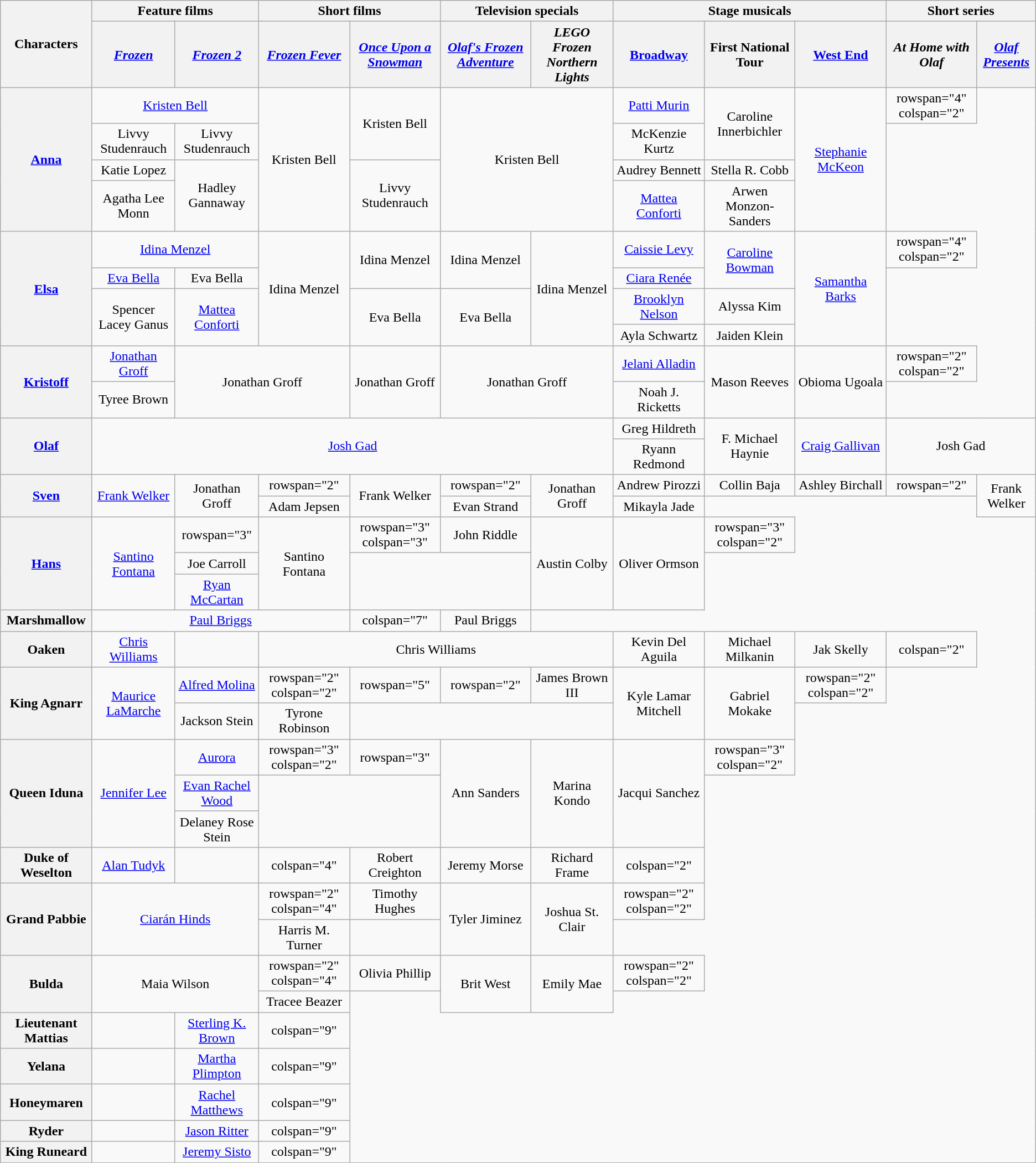<table class="wikitable" style="text-align:center;">
<tr>
<th rowspan="2">Characters</th>
<th colspan="2">Feature films</th>
<th colspan="2">Short films</th>
<th colspan="2">Television specials</th>
<th colspan="3">Stage musicals</th>
<th colspan="2">Short series</th>
</tr>
<tr>
<th><em><a href='#'>Frozen</a></em></th>
<th><em><a href='#'>Frozen 2</a></em></th>
<th><em><a href='#'>Frozen Fever</a></em></th>
<th><em><a href='#'>Once Upon a Snowman</a></em></th>
<th><em><a href='#'>Olaf's Frozen Adventure</a></em></th>
<th><em>LEGO Frozen Northern Lights</em></th>
<th><a href='#'>Broadway</a></th>
<th>First National Tour</th>
<th><a href='#'>West End</a></th>
<th><em>At Home with Olaf</em></th>
<th><em><a href='#'>Olaf Presents</a></em></th>
</tr>
<tr>
<th rowspan="4"><a href='#'>Anna</a></th>
<td colspan="2"><a href='#'>Kristen Bell</a></td>
<td rowspan="4">Kristen Bell</td>
<td rowspan="2">Kristen Bell</td>
<td rowspan="4" colspan="2">Kristen Bell</td>
<td><a href='#'>Patti Murin</a></td>
<td rowspan="2">Caroline Innerbichler</td>
<td rowspan="4"><a href='#'>Stephanie McKeon</a></td>
<td>rowspan="4" colspan="2" </td>
</tr>
<tr>
<td>Livvy Studenrauch</td>
<td>Livvy Studenrauch</td>
<td>McKenzie Kurtz</td>
</tr>
<tr>
<td>Katie Lopez</td>
<td rowspan="2">Hadley Gannaway</td>
<td rowspan="2">Livvy Studenrauch</td>
<td>Audrey Bennett</td>
<td>Stella R. Cobb</td>
</tr>
<tr>
<td>Agatha Lee Monn</td>
<td><a href='#'>Mattea Conforti</a></td>
<td>Arwen Monzon-Sanders</td>
</tr>
<tr>
<th rowspan="4"><a href='#'>Elsa</a></th>
<td colspan="2"><a href='#'>Idina Menzel</a></td>
<td rowspan="4">Idina Menzel</td>
<td rowspan="2">Idina Menzel</td>
<td rowspan="2">Idina Menzel</td>
<td rowspan="4">Idina Menzel</td>
<td><a href='#'>Caissie Levy</a></td>
<td rowspan="2"><a href='#'>Caroline Bowman</a></td>
<td rowspan="4"><a href='#'>Samantha Barks</a></td>
<td>rowspan="4" colspan="2" </td>
</tr>
<tr>
<td><a href='#'>Eva Bella</a></td>
<td>Eva Bella</td>
<td><a href='#'>Ciara Renée</a></td>
</tr>
<tr>
<td rowspan="2">Spencer Lacey Ganus</td>
<td rowspan="2"><a href='#'>Mattea Conforti</a></td>
<td rowspan="2">Eva Bella</td>
<td rowspan="2">Eva Bella</td>
<td><a href='#'>Brooklyn Nelson</a></td>
<td>Alyssa Kim</td>
</tr>
<tr>
<td>Ayla Schwartz</td>
<td>Jaiden Klein</td>
</tr>
<tr>
<th rowspan="2"><a href='#'>Kristoff</a></th>
<td><a href='#'>Jonathan Groff</a></td>
<td rowspan="2" colspan="2">Jonathan Groff</td>
<td rowspan="2">Jonathan Groff</td>
<td rowspan="2" colspan="2">Jonathan Groff</td>
<td><a href='#'>Jelani Alladin</a></td>
<td rowspan="2">Mason Reeves</td>
<td rowspan="2">Obioma Ugoala</td>
<td>rowspan="2" colspan="2" </td>
</tr>
<tr>
<td>Tyree Brown</td>
<td>Noah J. Ricketts</td>
</tr>
<tr>
<th rowspan="2"><a href='#'>Olaf</a></th>
<td rowspan="2" colspan="6"><a href='#'>Josh Gad</a></td>
<td>Greg Hildreth</td>
<td rowspan="2">F. Michael Haynie</td>
<td rowspan="2"><a href='#'>Craig Gallivan</a></td>
<td rowspan="2" colspan="2">Josh Gad</td>
</tr>
<tr>
<td>Ryann Redmond</td>
</tr>
<tr>
<th rowspan="2"><a href='#'>Sven</a></th>
<td rowspan="2"><a href='#'>Frank Welker</a></td>
<td rowspan="2">Jonathan Groff</td>
<td>rowspan="2" </td>
<td rowspan="2">Frank Welker</td>
<td>rowspan="2" </td>
<td rowspan="2">Jonathan Groff</td>
<td>Andrew Pirozzi</td>
<td>Collin Baja</td>
<td>Ashley Birchall</td>
<td>rowspan="2" </td>
<td rowspan="2">Frank Welker</td>
</tr>
<tr>
<td>Adam Jepsen</td>
<td>Evan Strand</td>
<td>Mikayla Jade</td>
</tr>
<tr>
<th rowspan="3"><a href='#'>Hans</a></th>
<td rowspan="3"><a href='#'>Santino Fontana</a></td>
<td>rowspan="3" </td>
<td rowspan="3">Santino Fontana</td>
<td>rowspan="3" colspan="3" </td>
<td>John Riddle</td>
<td rowspan="3">Austin Colby</td>
<td rowspan="3">Oliver Ormson</td>
<td>rowspan="3" colspan="2" </td>
</tr>
<tr>
<td>Joe Carroll</td>
</tr>
<tr>
<td><a href='#'>Ryan McCartan</a></td>
</tr>
<tr>
<th>Marshmallow</th>
<td colspan="3"><a href='#'>Paul Briggs</a></td>
<td>colspan="7" </td>
<td>Paul Briggs</td>
</tr>
<tr>
<th>Oaken</th>
<td><a href='#'>Chris Williams</a></td>
<td></td>
<td colspan="4">Chris Williams</td>
<td>Kevin Del Aguila</td>
<td>Michael Milkanin</td>
<td>Jak Skelly</td>
<td>colspan="2" </td>
</tr>
<tr>
<th rowspan="2">King Agnarr</th>
<td rowspan="2"><a href='#'>Maurice LaMarche</a></td>
<td><a href='#'>Alfred Molina</a></td>
<td>rowspan="2" colspan="2" </td>
<td>rowspan="5" </td>
<td>rowspan="2" </td>
<td>James Brown III</td>
<td rowspan="2">Kyle Lamar Mitchell</td>
<td rowspan="2">Gabriel Mokake</td>
<td>rowspan="2" colspan="2" </td>
</tr>
<tr>
<td>Jackson Stein</td>
<td>Tyrone Robinson</td>
</tr>
<tr>
<th rowspan="3">Queen Iduna</th>
<td rowspan="3"><a href='#'>Jennifer Lee</a></td>
<td><a href='#'>Aurora</a></td>
<td>rowspan="3" colspan="2" </td>
<td>rowspan="3" </td>
<td rowspan="3">Ann Sanders</td>
<td rowspan="3">Marina Kondo</td>
<td rowspan="3">Jacqui Sanchez</td>
<td>rowspan="3" colspan="2" </td>
</tr>
<tr>
<td><a href='#'>Evan Rachel Wood</a></td>
</tr>
<tr>
<td>Delaney Rose Stein</td>
</tr>
<tr>
<th>Duke of Weselton</th>
<td><a href='#'>Alan Tudyk</a></td>
<td></td>
<td>colspan="4" </td>
<td>Robert Creighton</td>
<td>Jeremy Morse</td>
<td>Richard Frame</td>
<td>colspan="2" </td>
</tr>
<tr>
<th rowspan="2">Grand Pabbie</th>
<td rowspan="2" colspan="2"><a href='#'>Ciarán Hinds</a></td>
<td>rowspan="2" colspan="4" </td>
<td>Timothy Hughes</td>
<td rowspan="2">Tyler Jiminez</td>
<td rowspan="2">Joshua St. Clair</td>
<td>rowspan="2" colspan="2" </td>
</tr>
<tr>
<td>Harris M. Turner</td>
</tr>
<tr>
<th rowspan="2">Bulda</th>
<td rowspan="2" colspan="2">Maia Wilson</td>
<td>rowspan="2" colspan="4" </td>
<td>Olivia Phillip</td>
<td rowspan="2">Brit West</td>
<td rowspan="2">Emily Mae</td>
<td>rowspan="2" colspan="2" </td>
</tr>
<tr>
<td>Tracee Beazer</td>
</tr>
<tr>
<th>Lieutenant Mattias</th>
<td></td>
<td><a href='#'>Sterling K. Brown</a></td>
<td>colspan="9" </td>
</tr>
<tr>
<th>Yelana</th>
<td></td>
<td><a href='#'>Martha Plimpton</a></td>
<td>colspan="9" </td>
</tr>
<tr>
<th>Honeymaren</th>
<td></td>
<td><a href='#'>Rachel Matthews</a></td>
<td>colspan="9" </td>
</tr>
<tr>
<th>Ryder</th>
<td></td>
<td><a href='#'>Jason Ritter</a></td>
<td>colspan="9" </td>
</tr>
<tr>
<th>King Runeard</th>
<td></td>
<td><a href='#'>Jeremy Sisto</a></td>
<td>colspan="9" </td>
</tr>
</table>
